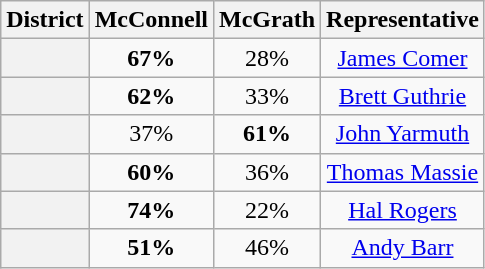<table class=wikitable>
<tr>
<th>District</th>
<th>McConnell</th>
<th>McGrath</th>
<th>Representative</th>
</tr>
<tr align=center>
<th></th>
<td><strong>67%</strong></td>
<td>28%</td>
<td><a href='#'>James Comer</a></td>
</tr>
<tr align=center>
<th></th>
<td><strong>62%</strong></td>
<td>33%</td>
<td><a href='#'>Brett Guthrie</a></td>
</tr>
<tr align=center>
<th></th>
<td>37%</td>
<td><strong>61%</strong></td>
<td><a href='#'>John Yarmuth</a></td>
</tr>
<tr align=center>
<th></th>
<td><strong>60%</strong></td>
<td>36%</td>
<td><a href='#'>Thomas Massie</a></td>
</tr>
<tr align=center>
<th></th>
<td><strong>74%</strong></td>
<td>22%</td>
<td><a href='#'>Hal Rogers</a></td>
</tr>
<tr align=center>
<th></th>
<td><strong>51%</strong></td>
<td>46%</td>
<td><a href='#'>Andy Barr</a></td>
</tr>
</table>
